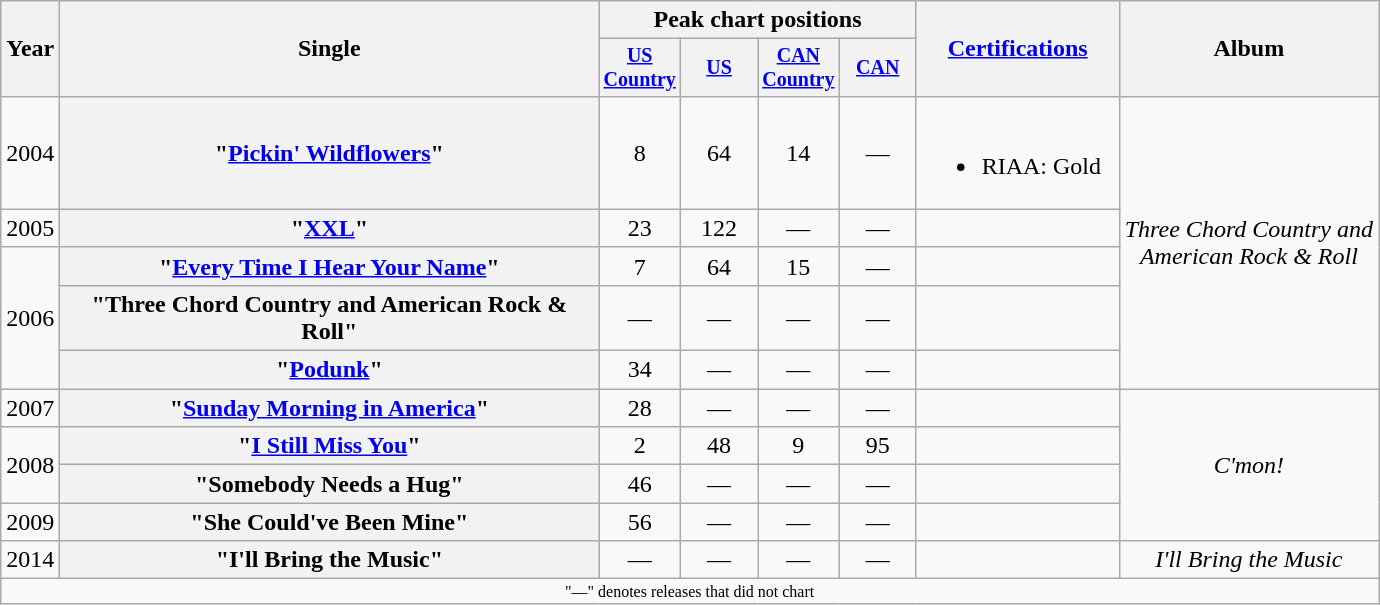<table class="wikitable plainrowheaders" style="text-align:center;">
<tr>
<th rowspan="2">Year</th>
<th rowspan="2" style="width:22em;">Single</th>
<th colspan="4">Peak chart positions</th>
<th rowspan="2" style="width:8em;"><a href='#'>Certifications</a></th>
<th rowspan="2">Album</th>
</tr>
<tr style="font-size:smaller;">
<th width="45"><a href='#'>US Country</a><br></th>
<th width="45"><a href='#'>US</a><br></th>
<th width="45"><a href='#'>CAN Country</a><br></th>
<th width="45"><a href='#'>CAN</a><br></th>
</tr>
<tr>
<td>2004</td>
<th scope="row">"<a href='#'>Pickin' Wildflowers</a>"</th>
<td>8</td>
<td>64</td>
<td>14</td>
<td>—</td>
<td align="left"><br><ul><li>RIAA: Gold</li></ul></td>
<td rowspan="5"><em>Three Chord Country and<br>American Rock & Roll</em></td>
</tr>
<tr>
<td>2005</td>
<th scope="row">"<a href='#'>XXL</a>"</th>
<td>23</td>
<td>122</td>
<td>—</td>
<td>—</td>
<td></td>
</tr>
<tr>
<td rowspan="3">2006</td>
<th scope="row">"<a href='#'>Every Time I Hear Your Name</a>"</th>
<td>7</td>
<td>64</td>
<td>15</td>
<td>—</td>
<td></td>
</tr>
<tr>
<th scope="row">"Three Chord Country and American Rock & Roll"<br></th>
<td>—</td>
<td>—</td>
<td>—</td>
<td>—</td>
<td></td>
</tr>
<tr>
<th scope="row">"<a href='#'>Podunk</a>"</th>
<td>34</td>
<td>—</td>
<td>—</td>
<td>—</td>
<td></td>
</tr>
<tr>
<td>2007</td>
<th scope="row">"<a href='#'>Sunday Morning in America</a>"</th>
<td>28</td>
<td>—</td>
<td>—</td>
<td>—</td>
<td></td>
<td rowspan="4"><em>C'mon!</em></td>
</tr>
<tr>
<td rowspan="2">2008</td>
<th scope="row">"<a href='#'>I Still Miss You</a>"</th>
<td>2</td>
<td>48</td>
<td>9</td>
<td>95</td>
<td></td>
</tr>
<tr>
<th scope="row">"Somebody Needs a Hug"</th>
<td>46</td>
<td>—</td>
<td>—</td>
<td>—</td>
<td></td>
</tr>
<tr>
<td>2009</td>
<th scope="row">"She Could've Been Mine"</th>
<td>56</td>
<td>—</td>
<td>—</td>
<td>—</td>
<td></td>
</tr>
<tr>
<td>2014</td>
<th scope="row">"I'll Bring the Music"</th>
<td>—</td>
<td>—</td>
<td>—</td>
<td>—</td>
<td></td>
<td><em>I'll Bring the Music</em></td>
</tr>
<tr>
<td colspan="8" style="font-size:8pt">"—" denotes releases that did not chart</td>
</tr>
</table>
